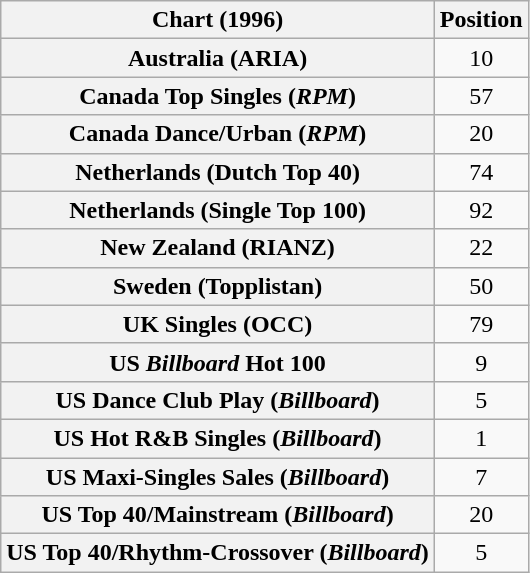<table class="wikitable sortable plainrowheaders" style="text-align:center">
<tr>
<th>Chart (1996)</th>
<th>Position</th>
</tr>
<tr>
<th scope="row">Australia (ARIA)</th>
<td>10</td>
</tr>
<tr>
<th scope="row">Canada Top Singles (<em>RPM</em>)</th>
<td>57</td>
</tr>
<tr>
<th scope="row">Canada Dance/Urban (<em>RPM</em>)</th>
<td>20</td>
</tr>
<tr>
<th scope="row">Netherlands (Dutch Top 40)</th>
<td>74</td>
</tr>
<tr>
<th scope="row">Netherlands (Single Top 100)</th>
<td>92</td>
</tr>
<tr>
<th scope="row">New Zealand (RIANZ)</th>
<td>22</td>
</tr>
<tr>
<th scope="row">Sweden (Topplistan)</th>
<td>50</td>
</tr>
<tr>
<th scope="row">UK Singles (OCC)</th>
<td>79</td>
</tr>
<tr>
<th scope="row">US <em>Billboard</em> Hot 100</th>
<td>9</td>
</tr>
<tr>
<th scope="row">US Dance Club Play (<em>Billboard</em>)</th>
<td>5</td>
</tr>
<tr>
<th scope="row">US Hot R&B Singles (<em>Billboard</em>)</th>
<td>1</td>
</tr>
<tr>
<th scope="row">US Maxi-Singles Sales (<em>Billboard</em>)</th>
<td>7</td>
</tr>
<tr>
<th scope="row">US Top 40/Mainstream (<em>Billboard</em>)</th>
<td>20</td>
</tr>
<tr>
<th scope="row">US Top 40/Rhythm-Crossover (<em>Billboard</em>)</th>
<td>5</td>
</tr>
</table>
